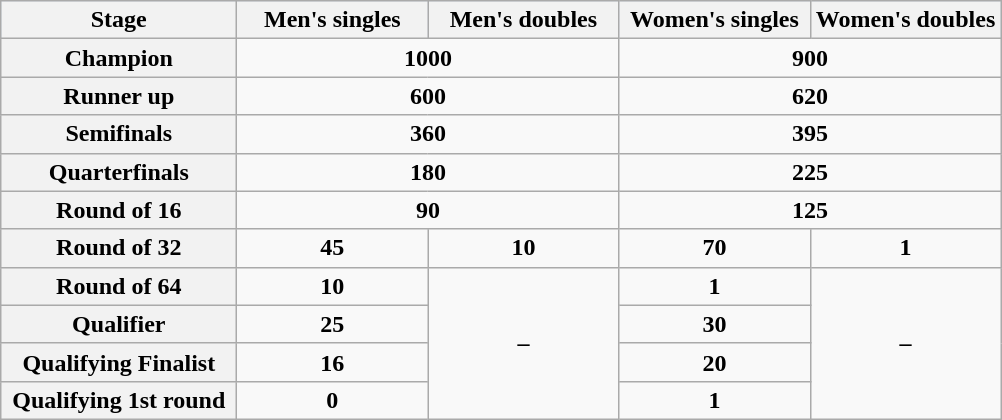<table class="wikitable">
<tr style="background:#d1e4fd;">
<th style="width:150px;">Stage</th>
<th style="width:120px;">Men's singles</th>
<th style="width:120px;">Men's doubles</th>
<th style="width:120px;">Women's singles</th>
<th style="width:120px;">Women's doubles</th>
</tr>
<tr style="text-align:center;">
<th>Champion</th>
<td colspan=2><strong>1000</strong></td>
<td colspan=2><strong>900</strong></td>
</tr>
<tr style="text-align:center;">
<th>Runner up</th>
<td colspan=2><strong>600</strong></td>
<td colspan=2><strong>620</strong></td>
</tr>
<tr style="text-align:center;">
<th>Semifinals</th>
<td colspan=2><strong>360</strong></td>
<td colspan=2><strong>395</strong></td>
</tr>
<tr style="text-align:center;">
<th>Quarterfinals</th>
<td colspan=2><strong>180</strong></td>
<td colspan=2><strong>225</strong></td>
</tr>
<tr style="text-align:center;">
<th>Round of 16</th>
<td colspan=2><strong>90</strong></td>
<td colspan=2><strong>125</strong></td>
</tr>
<tr style="text-align:center;">
<th>Round of 32</th>
<td><strong>45</strong></td>
<td><strong>10</strong></td>
<td><strong>70</strong></td>
<td><strong>1</strong></td>
</tr>
<tr style="text-align:center;">
<th>Round of 64</th>
<td><strong>10</strong></td>
<td rowspan=4><strong>–</strong></td>
<td><strong>1</strong></td>
<td rowspan=4><strong>–</strong></td>
</tr>
<tr style="text-align:center;">
<th>Qualifier</th>
<td><strong>25</strong></td>
<td><strong>30</strong></td>
</tr>
<tr style="text-align:center;">
<th>Qualifying Finalist</th>
<td><strong>16</strong></td>
<td><strong>20</strong></td>
</tr>
<tr style="text-align:center;">
<th>Qualifying 1st round</th>
<td><strong>0</strong></td>
<td><strong>1</strong></td>
</tr>
</table>
